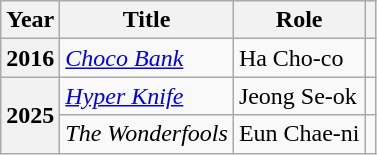<table class="wikitable plainrowheaders">
<tr>
<th scope="col">Year</th>
<th scope="col">Title</th>
<th scope="col">Role</th>
<th scope="col" class="unsortable"></th>
</tr>
<tr>
<th scope="row">2016</th>
<td><em><a href='#'>Choco Bank</a></em></td>
<td>Ha Cho-co</td>
<td style="text-align:center"></td>
</tr>
<tr>
<th scope="row" rowspan="2">2025</th>
<td><em><a href='#'>Hyper Knife</a></em></td>
<td>Jeong Se-ok</td>
<td style="text-align:center"></td>
</tr>
<tr>
<td><em>The Wonderfools</em></td>
<td>Eun Chae-ni</td>
<td style="text-align:center"></td>
</tr>
</table>
